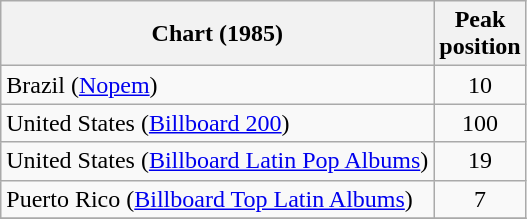<table class="wikitable sortable plainrowheaders">
<tr>
<th>Chart (1985)</th>
<th>Peak<br>position</th>
</tr>
<tr>
<td>Brazil (<a href='#'>Nopem</a>)</td>
<td align="center">10</td>
</tr>
<tr>
<td>United States (<a href='#'>Billboard 200</a>)</td>
<td align="center">100</td>
</tr>
<tr>
<td>United States (<a href='#'>Billboard Latin Pop Albums</a>)</td>
<td align="center">19</td>
</tr>
<tr>
<td>Puerto Rico (<a href='#'>Billboard Top Latin Albums</a>)</td>
<td align="center">7</td>
</tr>
<tr>
</tr>
</table>
